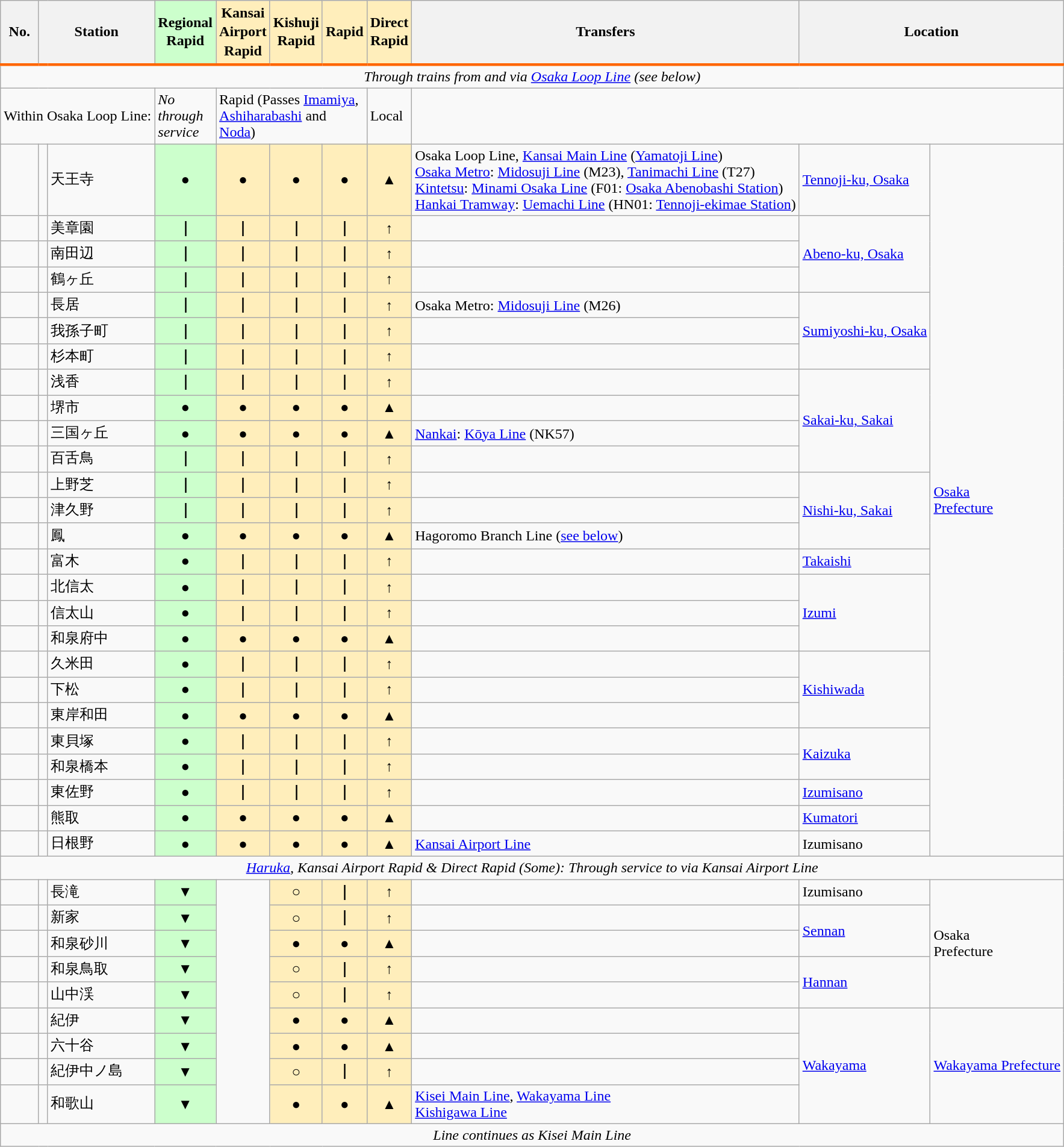<table class="wikitable">
<tr>
<th style="border-bottom:solid 3px #ff6600;">No.</th>
<th style="border-bottom:solid 3px #ff6600;" colspan="2">Station</th>
<th style="width:1em; line-height:1.3em; background-color:#cfc; border-bottom:solid 3px #ff6600;">Regional Rapid</th>
<th style="width:1em; line-height:1.3em; background-color:#feb; border-bottom:solid 3px #ff6600;">Kansai Airport Rapid</th>
<th style="width:1em; line-height:1.3em; background-color:#feb; border-bottom:solid 3px #ff6600;">Kishuji Rapid</th>
<th style="width:1em; line-height:1.3em; background-color:#feb; border-bottom:solid 3px #ff6600;">Rapid</th>
<th style="width:1em; line-height:1.3em; background-color:#feb; border-bottom:solid 3px #ff6600;">Direct Rapid</th>
<th style="border-bottom:solid 3px #ff6600;">Transfers</th>
<th style="border-bottom:solid 3px #ff6600;" colspan="2">Location</th>
</tr>
<tr>
<td colspan="11" align="center"><em>Through trains from  and </em> <em>via <a href='#'>Osaka Loop Line</a> (see below)</em></td>
</tr>
<tr>
<td colspan="3">Within Osaka Loop Line:</td>
<td><em>No through service</em></td>
<td colspan="3">Rapid (Passes <a href='#'>Imamiya</a>, <a href='#'>Ashiharabashi</a> and <a href='#'>Noda</a>)</td>
<td>Local</td>
<td colspan="3"></td>
</tr>
<tr>
<td></td>
<td></td>
<td>天王寺</td>
<td style="background-color:#cfc;" align="center">●</td>
<td style="background-color:#feb;" align="center">●</td>
<td style="background-color:#feb;" align="center">●</td>
<td style="background-color:#feb;" align="center">●</td>
<td style="background-color:#feb;" align="center">▲</td>
<td> Osaka Loop Line,  <a href='#'>Kansai Main Line</a> (<a href='#'>Yamatoji Line</a>)<br><a href='#'>Osaka Metro</a>:  <a href='#'>Midosuji Line</a> (M23),  <a href='#'>Tanimachi Line</a> (T27)<br><a href='#'>Kintetsu</a>:  <a href='#'>Minami Osaka Line</a> (F01: <a href='#'>Osaka Abenobashi Station</a>)<br> <a href='#'>Hankai Tramway</a>:  <a href='#'>Uemachi Line</a> (HN01: <a href='#'>Tennoji-ekimae Station</a>)</td>
<td><a href='#'>Tennoji-ku, Osaka</a></td>
<td rowspan="26"><a href='#'>Osaka<br>Prefecture</a></td>
</tr>
<tr>
<td></td>
<td></td>
<td>美章園</td>
<td style="background-color:#cfc;" align="center"><strong>｜</strong></td>
<td style="background-color:#feb;" align="center"><strong>｜</strong></td>
<td style="background-color:#feb;" align="center"><strong>｜</strong></td>
<td style="background-color:#feb;" align="center"><strong>｜</strong></td>
<td style="background-color:#feb;" align="center">↑</td>
<td></td>
<td rowspan="3"><a href='#'>Abeno-ku, Osaka</a></td>
</tr>
<tr>
<td></td>
<td></td>
<td>南田辺</td>
<td style="background-color:#cfc;" align="center"><strong>｜</strong></td>
<td style="background-color:#feb;" align="center"><strong>｜</strong></td>
<td style="background-color:#feb;" align="center"><strong>｜</strong></td>
<td style="background-color:#feb;" align="center"><strong>｜</strong></td>
<td style="background-color:#feb;" align="center">↑</td>
<td></td>
</tr>
<tr>
<td></td>
<td></td>
<td>鶴ヶ丘</td>
<td style="background-color:#cfc;" align="center"><strong>｜</strong></td>
<td style="background-color:#feb;" align="center"><strong>｜</strong></td>
<td style="background-color:#feb;" align="center"><strong>｜</strong></td>
<td style="background-color:#feb;" align="center"><strong>｜</strong></td>
<td style="background-color:#feb;" align="center">↑</td>
<td></td>
</tr>
<tr>
<td></td>
<td></td>
<td>長居</td>
<td style="background-color:#cfc;" align="center"><strong>｜</strong></td>
<td style="background-color:#feb;" align="center"><strong>｜</strong></td>
<td style="background-color:#feb;" align="center"><strong>｜</strong></td>
<td style="background-color:#feb;" align="center"><strong>｜</strong></td>
<td style="background-color:#feb;" align="center">↑</td>
<td>Osaka Metro:  <a href='#'>Midosuji Line</a> (M26)</td>
<td rowspan="3"><a href='#'>Sumiyoshi-ku, Osaka</a></td>
</tr>
<tr>
<td></td>
<td></td>
<td>我孫子町</td>
<td style="background-color:#cfc;" align="center"><strong>｜</strong></td>
<td style="background-color:#feb;" align="center"><strong>｜</strong></td>
<td style="background-color:#feb;" align="center"><strong>｜</strong></td>
<td style="background-color:#feb;" align="center"><strong>｜</strong></td>
<td style="background-color:#feb;" align="center">↑</td>
<td></td>
</tr>
<tr>
<td></td>
<td></td>
<td>杉本町</td>
<td style="background-color:#cfc;" align="center"><strong>｜</strong></td>
<td style="background-color:#feb;" align="center"><strong>｜</strong></td>
<td style="background-color:#feb;" align="center"><strong>｜</strong></td>
<td style="background-color:#feb;" align="center"><strong>｜</strong></td>
<td style="background-color:#feb;" align="center">↑</td>
<td></td>
</tr>
<tr>
<td></td>
<td></td>
<td>浅香</td>
<td style="background-color:#cfc;" align="center"><strong>｜</strong></td>
<td style="background-color:#feb;" align="center"><strong>｜</strong></td>
<td style="background-color:#feb;" align="center"><strong>｜</strong></td>
<td style="background-color:#feb;" align="center"><strong>｜</strong></td>
<td style="background-color:#feb;" align="center">↑</td>
<td></td>
<td rowspan="4"><a href='#'>Sakai-ku, Sakai</a></td>
</tr>
<tr>
<td></td>
<td></td>
<td>堺市</td>
<td style="background-color:#cfc;" align="center">●</td>
<td style="background-color:#feb;" align="center">●</td>
<td style="background-color:#feb;" align="center">●</td>
<td style="background-color:#feb;" align="center">●</td>
<td style="background-color:#feb;" align="center">▲</td>
<td></td>
</tr>
<tr>
<td></td>
<td></td>
<td>三国ヶ丘</td>
<td style="background-color:#cfc;" align="center">●</td>
<td style="background-color:#feb;" align="center">●</td>
<td style="background-color:#feb;" align="center">●</td>
<td style="background-color:#feb;" align="center">●</td>
<td style="background-color:#feb;" align="center">▲</td>
<td><a href='#'>Nankai</a>:  <a href='#'>Kōya Line</a> (NK57)</td>
</tr>
<tr>
<td></td>
<td></td>
<td>百舌鳥</td>
<td style="background-color:#cfc;" align="center"><strong>｜</strong></td>
<td style="background-color:#feb;" align="center"><strong>｜</strong></td>
<td style="background-color:#feb;" align="center"><strong>｜</strong></td>
<td style="background-color:#feb;" align="center"><strong>｜</strong></td>
<td style="background-color:#feb;" align="center">↑</td>
<td></td>
</tr>
<tr>
<td></td>
<td></td>
<td>上野芝</td>
<td style="background-color:#cfc;" align="center"><strong>｜</strong></td>
<td style="background-color:#feb;" align="center"><strong>｜</strong></td>
<td style="background-color:#feb;" align="center"><strong>｜</strong></td>
<td style="background-color:#feb;" align="center"><strong>｜</strong></td>
<td style="background-color:#feb;" align="center">↑</td>
<td></td>
<td rowspan="3"><a href='#'>Nishi-ku, Sakai</a></td>
</tr>
<tr>
<td></td>
<td></td>
<td>津久野</td>
<td style="background-color:#cfc;" align="center"><strong>｜</strong></td>
<td style="background-color:#feb;" align="center"><strong>｜</strong></td>
<td style="background-color:#feb;" align="center"><strong>｜</strong></td>
<td style="background-color:#feb;" align="center"><strong>｜</strong></td>
<td style="background-color:#feb;" align="center">↑</td>
<td></td>
</tr>
<tr>
<td></td>
<td></td>
<td>鳳</td>
<td style="background-color:#cfc;" align="center">●</td>
<td style="background-color:#feb;" align="center">●</td>
<td style="background-color:#feb;" align="center">●</td>
<td style="background-color:#feb;" align="center">●</td>
<td style="background-color:#feb;" align="center">▲</td>
<td>Hagoromo Branch Line (<a href='#'>see below</a>)</td>
</tr>
<tr>
<td></td>
<td></td>
<td>富木</td>
<td style="background-color:#cfc;" align="center">●</td>
<td style="background-color:#feb;" align="center"><strong>｜</strong></td>
<td style="background-color:#feb;" align="center"><strong>｜</strong></td>
<td style="background-color:#feb;" align="center"><strong>｜</strong></td>
<td style="background-color:#feb;" align="center">↑</td>
<td></td>
<td><a href='#'>Takaishi</a></td>
</tr>
<tr>
<td></td>
<td></td>
<td>北信太</td>
<td style="background-color:#cfc;" align="center">●</td>
<td style="background-color:#feb;" align="center"><strong>｜</strong></td>
<td style="background-color:#feb;" align="center"><strong>｜</strong></td>
<td style="background-color:#feb;" align="center"><strong>｜</strong></td>
<td style="background-color:#feb;" align="center">↑</td>
<td></td>
<td rowspan="3"><a href='#'>Izumi</a></td>
</tr>
<tr>
<td></td>
<td></td>
<td>信太山</td>
<td style="background-color:#cfc;" align="center">●</td>
<td style="background-color:#feb;" align="center"><strong>｜</strong></td>
<td style="background-color:#feb;" align="center"><strong>｜</strong></td>
<td style="background-color:#feb;" align="center"><strong>｜</strong></td>
<td style="background-color:#feb;" align="center">↑</td>
<td></td>
</tr>
<tr>
<td></td>
<td></td>
<td>和泉府中</td>
<td style="background-color:#cfc;" align="center">●</td>
<td style="background-color:#feb;" align="center">●</td>
<td style="background-color:#feb;" align="center">●</td>
<td style="background-color:#feb;" align="center">●</td>
<td style="background-color:#feb;" align="center">▲</td>
<td></td>
</tr>
<tr>
<td></td>
<td></td>
<td>久米田</td>
<td style="background-color:#cfc;" align="center">●</td>
<td style="background-color:#feb;" align="center"><strong>｜</strong></td>
<td style="background-color:#feb;" align="center"><strong>｜</strong></td>
<td style="background-color:#feb;" align="center"><strong>｜</strong></td>
<td style="background-color:#feb;" align="center">↑</td>
<td></td>
<td rowspan="3"><a href='#'>Kishiwada</a></td>
</tr>
<tr>
<td></td>
<td></td>
<td>下松</td>
<td style="background-color:#cfc;" align="center">●</td>
<td style="background-color:#feb;" align="center"><strong>｜</strong></td>
<td style="background-color:#feb;" align="center"><strong>｜</strong></td>
<td style="background-color:#feb;" align="center"><strong>｜</strong></td>
<td style="background-color:#feb;" align="center">↑</td>
<td></td>
</tr>
<tr>
<td></td>
<td></td>
<td>東岸和田</td>
<td style="background-color:#cfc;" align="center">●</td>
<td style="background-color:#feb;" align="center">●</td>
<td style="background-color:#feb;" align="center">●</td>
<td style="background-color:#feb;" align="center">●</td>
<td style="background-color:#feb;" align="center">▲</td>
<td></td>
</tr>
<tr>
<td></td>
<td></td>
<td>東貝塚</td>
<td style="background-color:#cfc;" align="center">●</td>
<td style="background-color:#feb;" align="center"><strong>｜</strong></td>
<td style="background-color:#feb;" align="center"><strong>｜</strong></td>
<td style="background-color:#feb;" align="center"><strong>｜</strong></td>
<td style="background-color:#feb;" align="center">↑</td>
<td></td>
<td rowspan="2"><a href='#'>Kaizuka</a></td>
</tr>
<tr>
<td></td>
<td></td>
<td>和泉橋本</td>
<td style="background-color:#cfc;" align="center">●</td>
<td style="background-color:#feb;" align="center"><strong>｜</strong></td>
<td style="background-color:#feb;" align="center"><strong>｜</strong></td>
<td style="background-color:#feb;" align="center"><strong>｜</strong></td>
<td style="background-color:#feb;" align="center">↑</td>
<td></td>
</tr>
<tr>
<td></td>
<td></td>
<td>東佐野</td>
<td style="background-color:#cfc;" align="center">●</td>
<td style="background-color:#feb;" align="center"><strong>｜</strong></td>
<td style="background-color:#feb;" align="center"><strong>｜</strong></td>
<td style="background-color:#feb;" align="center"><strong>｜</strong></td>
<td style="background-color:#feb;" align="center">↑</td>
<td></td>
<td><a href='#'>Izumisano</a></td>
</tr>
<tr>
<td></td>
<td></td>
<td>熊取</td>
<td style="background-color:#cfc;" align="center">●</td>
<td style="background-color:#feb;" align="center">●</td>
<td style="background-color:#feb;" align="center">●</td>
<td style="background-color:#feb;" align="center">●</td>
<td style="background-color:#feb;" align="center">▲</td>
<td></td>
<td><a href='#'>Kumatori</a></td>
</tr>
<tr>
<td></td>
<td></td>
<td>日根野</td>
<td style="background-color:#cfc;" align="center">●</td>
<td style="background-color:#feb;" align="center">●</td>
<td style="background-color:#feb;" align="center">●</td>
<td style="background-color:#feb;" align="center">●</td>
<td style="background-color:#feb;" align="center">▲</td>
<td> <a href='#'>Kansai Airport Line</a></td>
<td>Izumisano</td>
</tr>
<tr>
<td colspan="11" align="center"><em><a href='#'>Haruka</a>, Kansai Airport Rapid & Direct Rapid (Some): Through service to  via Kansai Airport Line</em></td>
</tr>
<tr>
<td></td>
<td></td>
<td>長滝</td>
<td style="background-color:#cfc;" align="center">▼</td>
<td rowspan="9"></td>
<td style="background-color:#feb;" align="center">○</td>
<td style="background-color:#feb;" align="center"><strong>｜</strong></td>
<td style="background-color:#feb;" align="center">↑</td>
<td></td>
<td>Izumisano</td>
<td rowspan="5">Osaka<br>Prefecture</td>
</tr>
<tr>
<td></td>
<td></td>
<td>新家</td>
<td style="background-color:#cfc;" align="center">▼</td>
<td style="background-color:#feb;" align="center">○</td>
<td style="background-color:#feb;" align="center"><strong>｜</strong></td>
<td style="background-color:#feb;" align="center">↑</td>
<td></td>
<td rowspan="2"><a href='#'>Sennan</a></td>
</tr>
<tr>
<td></td>
<td></td>
<td>和泉砂川</td>
<td style="background-color:#cfc;" align="center">▼</td>
<td style="background-color:#feb;" align="center">●</td>
<td style="background-color:#feb;" align="center">●</td>
<td style="background-color:#feb;" align="center">▲</td>
<td></td>
</tr>
<tr>
<td></td>
<td></td>
<td>和泉鳥取</td>
<td style="background-color:#cfc;" align="center">▼</td>
<td style="background-color:#feb;" align="center">○</td>
<td style="background-color:#feb;" align="center"><strong>｜</strong></td>
<td style="background-color:#feb;" align="center">↑</td>
<td></td>
<td rowspan="2"><a href='#'>Hannan</a></td>
</tr>
<tr>
<td></td>
<td></td>
<td>山中渓</td>
<td style="background-color:#cfc;" align="center">▼</td>
<td style="background-color:#feb;" align="center">○</td>
<td style="background-color:#feb;" align="center"><strong>｜</strong></td>
<td style="background-color:#feb;" align="center">↑</td>
<td></td>
</tr>
<tr>
<td></td>
<td></td>
<td>紀伊</td>
<td style="background-color:#cfc;" align="center">▼</td>
<td style="background-color:#feb;" align="center">●</td>
<td style="background-color:#feb;" align="center">●</td>
<td style="background-color:#feb;" align="center">▲</td>
<td></td>
<td rowspan="4"><a href='#'>Wakayama</a></td>
<td rowspan="4"><a href='#'>Wakayama Prefecture</a></td>
</tr>
<tr>
<td></td>
<td></td>
<td>六十谷</td>
<td style="background-color:#cfc;" align="center">▼</td>
<td style="background-color:#feb;" align="center">●</td>
<td style="background-color:#feb;" align="center">●</td>
<td style="background-color:#feb;" align="center">▲</td>
<td></td>
</tr>
<tr>
<td></td>
<td></td>
<td>紀伊中ノ島</td>
<td style="background-color:#cfc;" align="center">▼</td>
<td style="background-color:#feb;" align="center">○</td>
<td style="background-color:#feb;" align="center"><strong>｜</strong></td>
<td style="background-color:#feb;" align="center">↑</td>
<td></td>
</tr>
<tr>
<td></td>
<td></td>
<td>和歌山</td>
<td style="background-color:#cfc;" align="center">▼</td>
<td style="background-color:#feb;" align="center">●</td>
<td style="background-color:#feb;" align="center">●</td>
<td style="background-color:#feb;" align="center">▲</td>
<td> <a href='#'>Kisei Main Line</a>,  <a href='#'>Wakayama Line</a><br><a href='#'>Kishigawa Line</a></td>
</tr>
<tr>
<td colspan="11" align="center"><em>Line continues as Kisei Main Line</em></td>
</tr>
</table>
